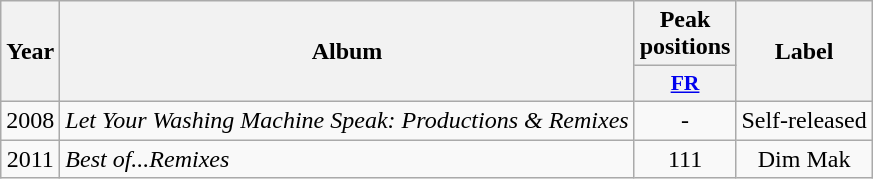<table class="wikitable">
<tr>
<th align="center" rowspan="2">Year</th>
<th align="center" rowspan="2">Album</th>
<th align="center" colspan="1">Peak positions</th>
<th align="center" rowspan="2">Label</th>
</tr>
<tr>
<th scope="col" style="width:3em;font-size:90%;"><a href='#'>FR</a><br></th>
</tr>
<tr>
<td style="text-align:center;">2008</td>
<td><em>Let Your Washing Machine Speak: Productions & Remixes</em></td>
<td style="text-align:center;">-</td>
<td style="text-align:center;">Self-released</td>
</tr>
<tr>
<td style="text-align:center;">2011</td>
<td><em>Best of...Remixes</em></td>
<td style="text-align:center;">111</td>
<td style="text-align:center;">Dim Mak</td>
</tr>
</table>
